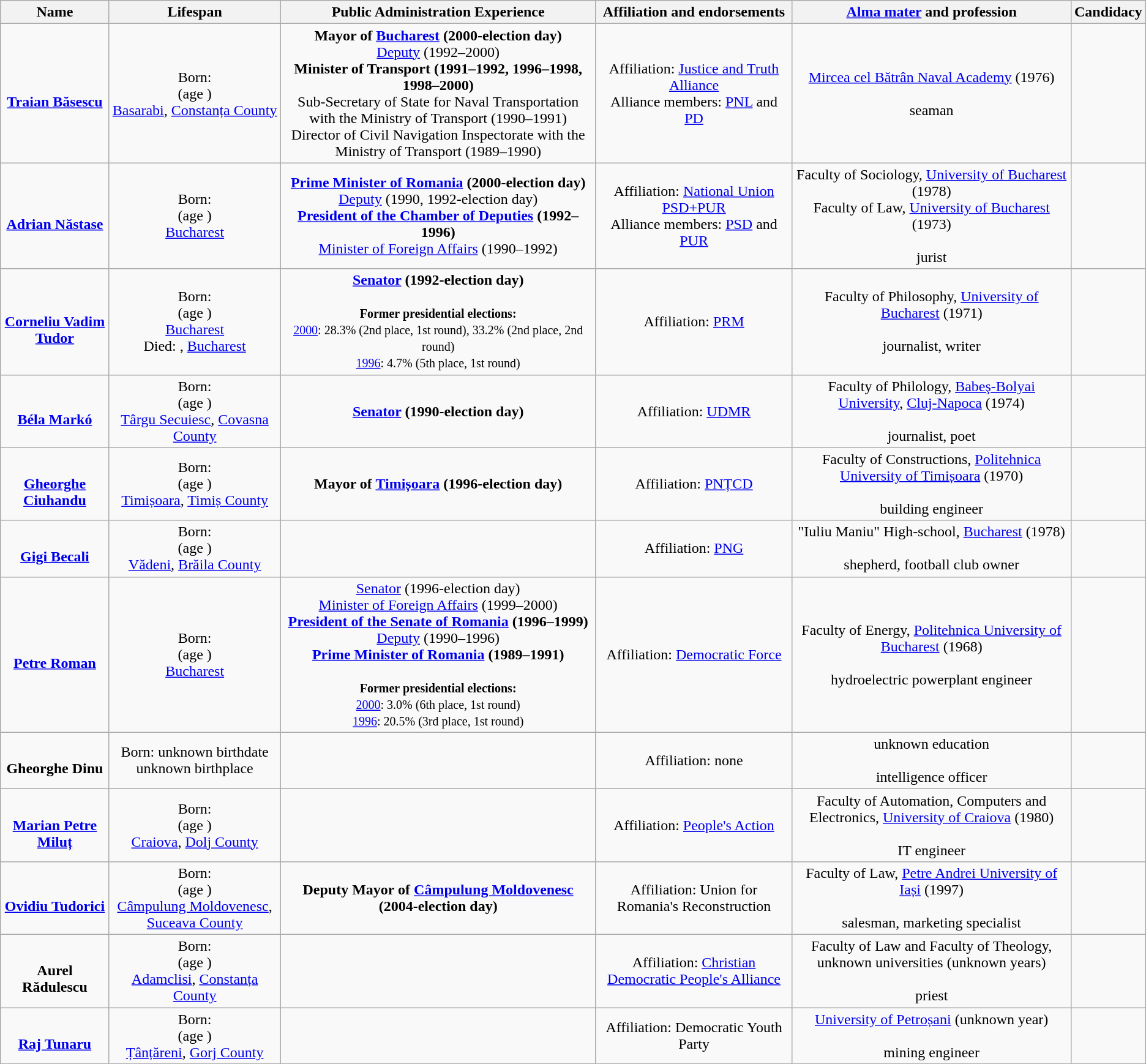<table class="wikitable sortable"  style="text-align:center;">
<tr>
<th>Name</th>
<th>Lifespan</th>
<th class="unsortable">Public Administration Experience</th>
<th>Affiliation and endorsements</th>
<th class="unsortable"><a href='#'>Alma mater</a> and profession</th>
<th>Candidacy <br> </th>
</tr>
<tr>
<td><br><strong><a href='#'>Traian Băsescu</a></strong></td>
<td>Born: <br>(age )<br><a href='#'>Basarabi</a>, <a href='#'>Constanța County</a></td>
<td><strong>Mayor of <a href='#'>Bucharest</a> (2000-election day)</strong><br><a href='#'>Deputy</a> (1992–2000)<br><strong>Minister of Transport (1991–1992, 1996–1998, 1998–2000)</strong><br>Sub-Secretary of State for Naval Transportation with the Ministry of Transport (1990–1991)<br>Director of Civil Navigation Inspectorate with the Ministry of Transport (1989–1990)</td>
<td>Affiliation: <a href='#'>Justice and Truth Alliance</a><br>Alliance members: <a href='#'>PNL</a> and <a href='#'>PD</a></td>
<td><a href='#'>Mircea cel Bătrân Naval Academy</a> (1976)<br><br>seaman</td>
<td></td>
</tr>
<tr>
<td><br><strong><a href='#'>Adrian Năstase</a></strong></td>
<td>Born: <br>(age )<br><a href='#'>Bucharest</a></td>
<td><strong><a href='#'>Prime Minister of Romania</a> (2000-election day)</strong><br><a href='#'>Deputy</a> (1990, 1992-election day)<br><strong><a href='#'>President of the Chamber of Deputies</a> (1992–1996)</strong><br><a href='#'>Minister of Foreign Affairs</a> (1990–1992)</td>
<td>Affiliation: <a href='#'>National Union PSD+PUR</a><br>Alliance members: <a href='#'>PSD</a> and <a href='#'>PUR</a></td>
<td>Faculty of Sociology, <a href='#'>University of Bucharest</a> (1978)<br>Faculty of Law, <a href='#'>University of Bucharest</a> (1973)<br><br>jurist</td>
<td></td>
</tr>
<tr>
<td><br><strong><a href='#'>Corneliu Vadim Tudor</a></strong></td>
<td>Born: <br>(age )<br><a href='#'>Bucharest</a><br>Died: , <a href='#'>Bucharest</a></td>
<td><strong><a href='#'>Senator</a> (1992-election day)</strong><br><br><small><strong>Former presidential elections:</strong><br><a href='#'>2000</a>: 28.3% (2nd place, 1st round), 33.2% (2nd place, 2nd round)<br><a href='#'>1996</a>: 4.7% (5th place, 1st round)</small></td>
<td>Affiliation: <a href='#'>PRM</a></td>
<td>Faculty of Philosophy, <a href='#'>University of Bucharest</a> (1971)<br><br>journalist, writer</td>
<td></td>
</tr>
<tr>
<td><br><strong><a href='#'>Béla Markó</a></strong></td>
<td>Born: <br>(age )<br><a href='#'>Târgu Secuiesc</a>, <a href='#'>Covasna County</a></td>
<td><strong><a href='#'>Senator</a> (1990-election day)</strong></td>
<td>Affiliation: <a href='#'>UDMR</a></td>
<td>Faculty of Philology, <a href='#'>Babeş-Bolyai University</a>, <a href='#'>Cluj-Napoca</a> (1974)<br><br>journalist, poet</td>
<td></td>
</tr>
<tr>
<td><br><strong><a href='#'>Gheorghe Ciuhandu</a></strong></td>
<td>Born: <br>(age )<br><a href='#'>Timișoara</a>, <a href='#'>Timiș County</a></td>
<td><strong>Mayor of <a href='#'>Timișoara</a> (1996-election day)</strong></td>
<td>Affiliation: <a href='#'>PNȚCD</a></td>
<td>Faculty of Constructions, <a href='#'>Politehnica University of Timișoara</a> (1970)<br><br>building engineer</td>
<td></td>
</tr>
<tr>
<td><br><strong><a href='#'>Gigi Becali</a></strong></td>
<td>Born: <br>(age )<br><a href='#'>Vădeni</a>, <a href='#'>Brăila County</a></td>
<td></td>
<td>Affiliation: <a href='#'>PNG</a></td>
<td>"Iuliu Maniu" High-school, <a href='#'>Bucharest</a> (1978)<br><br>shepherd, football club owner</td>
<td></td>
</tr>
<tr>
<td><br><strong><a href='#'>Petre Roman</a></strong></td>
<td>Born: <br>(age )<br><a href='#'>Bucharest</a></td>
<td><a href='#'>Senator</a> (1996-election day)<br><a href='#'>Minister of Foreign Affairs</a> (1999–2000)<br><strong><a href='#'>President of the Senate of Romania</a> (1996–1999)</strong><br><a href='#'>Deputy</a> (1990–1996)<br><strong><a href='#'>Prime Minister of Romania</a> (1989–1991)</strong><br><br><small><strong>Former presidential elections:</strong><br><a href='#'>2000</a>: 3.0% (6th place, 1st round)<br><a href='#'>1996</a>: 20.5% (3rd place, 1st round)</small></td>
<td>Affiliation: <a href='#'>Democratic Force</a></td>
<td>Faculty of Energy, <a href='#'>Politehnica University of Bucharest</a> (1968)<br><br>hydroelectric powerplant engineer</td>
<td></td>
</tr>
<tr>
<td><br><strong>Gheorghe Dinu</strong></td>
<td>Born: unknown birthdate<br>unknown birthplace</td>
<td></td>
<td>Affiliation: none</td>
<td>unknown education<br><br>intelligence officer</td>
<td></td>
</tr>
<tr>
<td><br><strong><a href='#'>Marian Petre Miluț</a></strong></td>
<td>Born: <br>(age )<br><a href='#'>Craiova</a>, <a href='#'>Dolj County</a></td>
<td></td>
<td>Affiliation: <a href='#'>People's Action</a></td>
<td>Faculty of Automation, Computers and Electronics, <a href='#'>University of Craiova</a> (1980)<br><br>IT engineer</td>
<td></td>
</tr>
<tr>
<td><br><strong><a href='#'>Ovidiu Tudorici</a></strong></td>
<td>Born: <br>(age )<br><a href='#'>Câmpulung Moldovenesc</a>, <a href='#'>Suceava County</a></td>
<td><strong>Deputy Mayor of <a href='#'>Câmpulung Moldovenesc</a> (2004-election day)</strong></td>
<td>Affiliation: Union for Romania's Reconstruction</td>
<td>Faculty of Law, <a href='#'>Petre Andrei University of Iași</a> (1997)<br><br>salesman, marketing specialist</td>
<td></td>
</tr>
<tr>
<td><br><strong>Aurel Rădulescu</strong></td>
<td>Born: <br>(age )<br><a href='#'>Adamclisi</a>, <a href='#'>Constanța County</a></td>
<td></td>
<td>Affiliation: <a href='#'>Christian Democratic People's Alliance</a></td>
<td>Faculty of Law and Faculty of Theology, unknown universities (unknown years)<br><br>priest</td>
<td></td>
</tr>
<tr>
<td><br><strong><a href='#'>Raj Tunaru</a></strong></td>
<td>Born: <br>(age )<br><a href='#'>Țânțăreni</a>, <a href='#'>Gorj County</a></td>
<td></td>
<td>Affiliation: Democratic Youth Party</td>
<td><a href='#'>University of Petroșani</a> (unknown year)<br><br>mining engineer</td>
<td></td>
</tr>
</table>
